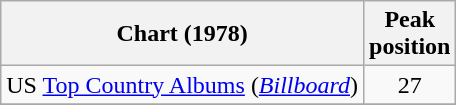<table class="wikitable sortable">
<tr>
<th align="left">Chart (1978)</th>
<th align="center">Peak<br>position</th>
</tr>
<tr>
<td align="left">US <a href='#'>Top Country Albums</a> (<em><a href='#'>Billboard</a></em>)</td>
<td align="center">27</td>
</tr>
<tr>
</tr>
</table>
